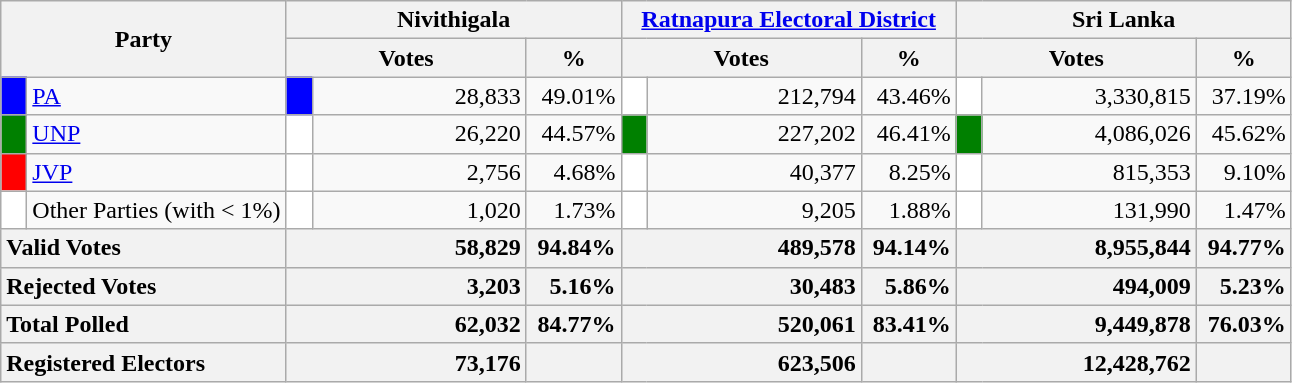<table class="wikitable">
<tr>
<th colspan="2" width="144px"rowspan="2">Party</th>
<th colspan="3" width="216px">Nivithigala</th>
<th colspan="3" width="216px"><a href='#'>Ratnapura Electoral District</a></th>
<th colspan="3" width="216px">Sri Lanka</th>
</tr>
<tr>
<th colspan="2" width="144px">Votes</th>
<th>%</th>
<th colspan="2" width="144px">Votes</th>
<th>%</th>
<th colspan="2" width="144px">Votes</th>
<th>%</th>
</tr>
<tr>
<td style="background-color:blue;" width="10px"></td>
<td style="text-align:left;"><a href='#'>PA</a></td>
<td style="background-color:blue;" width="10px"></td>
<td style="text-align:right;">28,833</td>
<td style="text-align:right;">49.01%</td>
<td style="background-color:white;" width="10px"></td>
<td style="text-align:right;">212,794</td>
<td style="text-align:right;">43.46%</td>
<td style="background-color:white;" width="10px"></td>
<td style="text-align:right;">3,330,815</td>
<td style="text-align:right;">37.19%</td>
</tr>
<tr>
<td style="background-color:green;" width="10px"></td>
<td style="text-align:left;"><a href='#'>UNP</a></td>
<td style="background-color:white;" width="10px"></td>
<td style="text-align:right;">26,220</td>
<td style="text-align:right;">44.57%</td>
<td style="background-color:green;" width="10px"></td>
<td style="text-align:right;">227,202</td>
<td style="text-align:right;">46.41%</td>
<td style="background-color:green;" width="10px"></td>
<td style="text-align:right;">4,086,026</td>
<td style="text-align:right;">45.62%</td>
</tr>
<tr>
<td style="background-color:red;" width="10px"></td>
<td style="text-align:left;"><a href='#'>JVP</a></td>
<td style="background-color:white;" width="10px"></td>
<td style="text-align:right;">2,756</td>
<td style="text-align:right;">4.68%</td>
<td style="background-color:white;" width="10px"></td>
<td style="text-align:right;">40,377</td>
<td style="text-align:right;">8.25%</td>
<td style="background-color:white;" width="10px"></td>
<td style="text-align:right;">815,353</td>
<td style="text-align:right;">9.10%</td>
</tr>
<tr>
<td style="background-color:white;" width="10px"></td>
<td style="text-align:left;">Other Parties (with < 1%)</td>
<td style="background-color:white;" width="10px"></td>
<td style="text-align:right;">1,020</td>
<td style="text-align:right;">1.73%</td>
<td style="background-color:white;" width="10px"></td>
<td style="text-align:right;">9,205</td>
<td style="text-align:right;">1.88%</td>
<td style="background-color:white;" width="10px"></td>
<td style="text-align:right;">131,990</td>
<td style="text-align:right;">1.47%</td>
</tr>
<tr>
<th colspan="2" width="144px"style="text-align:left;">Valid Votes</th>
<th style="text-align:right;"colspan="2" width="144px">58,829</th>
<th style="text-align:right;">94.84%</th>
<th style="text-align:right;"colspan="2" width="144px">489,578</th>
<th style="text-align:right;">94.14%</th>
<th style="text-align:right;"colspan="2" width="144px">8,955,844</th>
<th style="text-align:right;">94.77%</th>
</tr>
<tr>
<th colspan="2" width="144px"style="text-align:left;">Rejected Votes</th>
<th style="text-align:right;"colspan="2" width="144px">3,203</th>
<th style="text-align:right;">5.16%</th>
<th style="text-align:right;"colspan="2" width="144px">30,483</th>
<th style="text-align:right;">5.86%</th>
<th style="text-align:right;"colspan="2" width="144px">494,009</th>
<th style="text-align:right;">5.23%</th>
</tr>
<tr>
<th colspan="2" width="144px"style="text-align:left;">Total Polled</th>
<th style="text-align:right;"colspan="2" width="144px">62,032</th>
<th style="text-align:right;">84.77%</th>
<th style="text-align:right;"colspan="2" width="144px">520,061</th>
<th style="text-align:right;">83.41%</th>
<th style="text-align:right;"colspan="2" width="144px">9,449,878</th>
<th style="text-align:right;">76.03%</th>
</tr>
<tr>
<th colspan="2" width="144px"style="text-align:left;">Registered Electors</th>
<th style="text-align:right;"colspan="2" width="144px">73,176</th>
<th></th>
<th style="text-align:right;"colspan="2" width="144px">623,506</th>
<th></th>
<th style="text-align:right;"colspan="2" width="144px">12,428,762</th>
<th></th>
</tr>
</table>
